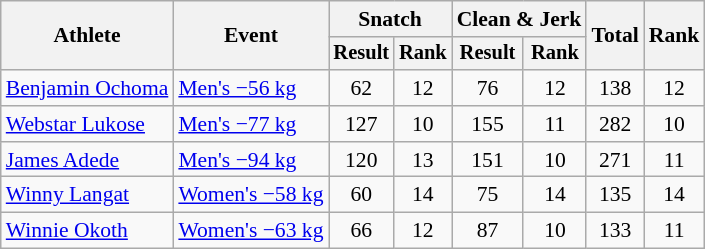<table class="wikitable" style="font-size:90%">
<tr>
<th rowspan=2>Athlete</th>
<th rowspan=2>Event</th>
<th colspan="2">Snatch</th>
<th colspan="2">Clean & Jerk</th>
<th rowspan="2">Total</th>
<th rowspan="2">Rank</th>
</tr>
<tr style="font-size:95%">
<th>Result</th>
<th>Rank</th>
<th>Result</th>
<th>Rank</th>
</tr>
<tr align=center>
<td align=left><a href='#'>Benjamin Ochoma</a></td>
<td align=left><a href='#'>Men's −56 kg</a></td>
<td>62</td>
<td>12</td>
<td>76</td>
<td>12</td>
<td>138</td>
<td>12</td>
</tr>
<tr align=center>
<td align=left><a href='#'>Webstar Lukose</a></td>
<td align=left><a href='#'>Men's −77 kg</a></td>
<td>127</td>
<td>10</td>
<td>155</td>
<td>11</td>
<td>282</td>
<td>10</td>
</tr>
<tr align=center>
<td align=left><a href='#'>James Adede</a></td>
<td align=left><a href='#'>Men's −94 kg</a></td>
<td>120</td>
<td>13</td>
<td>151</td>
<td>10</td>
<td>271</td>
<td>11</td>
</tr>
<tr align=center>
<td align=left><a href='#'>Winny Langat</a></td>
<td align=left><a href='#'>Women's −58 kg</a></td>
<td>60</td>
<td>14</td>
<td>75</td>
<td>14</td>
<td>135</td>
<td>14</td>
</tr>
<tr align=center>
<td align=left><a href='#'>Winnie Okoth</a></td>
<td align=left><a href='#'>Women's −63 kg</a></td>
<td>66</td>
<td>12</td>
<td>87</td>
<td>10</td>
<td>133</td>
<td>11</td>
</tr>
</table>
